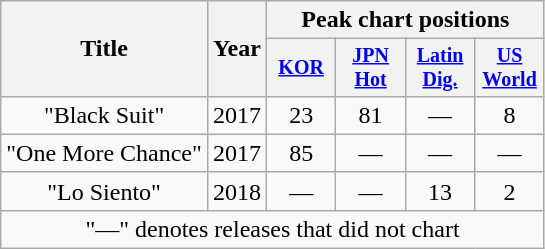<table class="wikitable"  style="text-align:center;">
<tr>
<th rowspan=2>Title</th>
<th rowspan=2>Year</th>
<th colspan=4>Peak chart positions</th>
</tr>
<tr style="font-size:smaller;">
<th width=40><a href='#'>KOR</a></th>
<th width=40><a href='#'>JPN Hot</a></th>
<th width=40><a href='#'>Latin Dig.</a></th>
<th width=40><a href='#'>US World</a></th>
</tr>
<tr>
<td>"Black Suit"</td>
<td>2017</td>
<td>23</td>
<td>81</td>
<td>—</td>
<td>8</td>
</tr>
<tr>
<td>"One More Chance"</td>
<td>2017</td>
<td>85</td>
<td>—</td>
<td>—</td>
<td>—</td>
</tr>
<tr>
<td>"Lo Siento"</td>
<td>2018</td>
<td>—</td>
<td>—</td>
<td>13</td>
<td>2</td>
</tr>
<tr>
<td colspan=6>"—" denotes releases that did not chart</td>
</tr>
</table>
